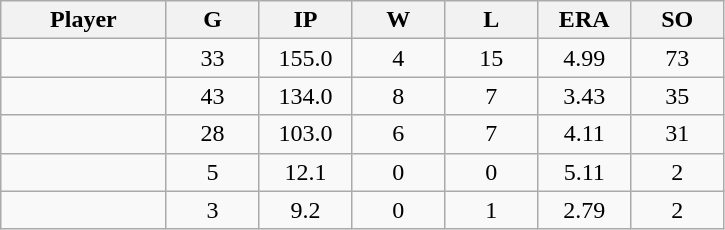<table class="wikitable sortable">
<tr>
<th bgcolor="#DDDDFF" width="16%">Player</th>
<th bgcolor="#DDDDFF" width="9%">G</th>
<th bgcolor="#DDDDFF" width="9%">IP</th>
<th bgcolor="#DDDDFF" width="9%">W</th>
<th bgcolor="#DDDDFF" width="9%">L</th>
<th bgcolor="#DDDDFF" width="9%">ERA</th>
<th bgcolor="#DDDDFF" width="9%">SO</th>
</tr>
<tr align="center">
<td></td>
<td>33</td>
<td>155.0</td>
<td>4</td>
<td>15</td>
<td>4.99</td>
<td>73</td>
</tr>
<tr align="center">
<td></td>
<td>43</td>
<td>134.0</td>
<td>8</td>
<td>7</td>
<td>3.43</td>
<td>35</td>
</tr>
<tr align="center">
<td></td>
<td>28</td>
<td>103.0</td>
<td>6</td>
<td>7</td>
<td>4.11</td>
<td>31</td>
</tr>
<tr align="center">
<td></td>
<td>5</td>
<td>12.1</td>
<td>0</td>
<td>0</td>
<td>5.11</td>
<td>2</td>
</tr>
<tr align="center">
<td></td>
<td>3</td>
<td>9.2</td>
<td>0</td>
<td>1</td>
<td>2.79</td>
<td>2</td>
</tr>
</table>
